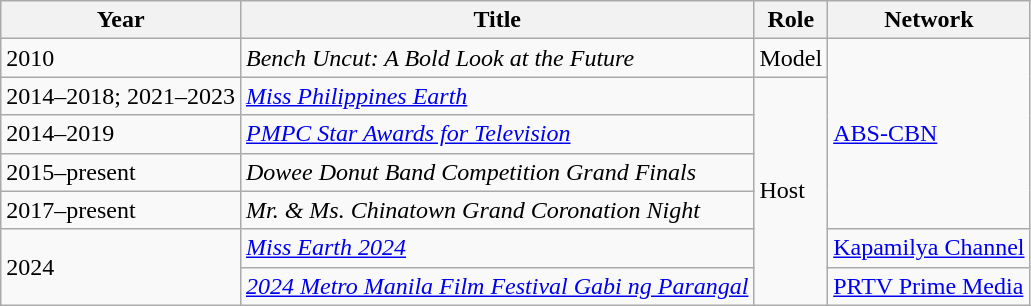<table class="wikitable sortable">
<tr>
<th>Year</th>
<th>Title</th>
<th>Role</th>
<th>Network</th>
</tr>
<tr>
<td>2010</td>
<td><em>Bench Uncut: A Bold Look at the Future</em></td>
<td>Model</td>
<td rowspan=5><a href='#'>ABS-CBN</a></td>
</tr>
<tr>
<td>2014–2018; 2021–2023</td>
<td><em><a href='#'>Miss Philippines Earth</a></em></td>
<td rowspan=6>Host</td>
</tr>
<tr>
<td>2014–2019</td>
<td><em><a href='#'>PMPC Star Awards for Television</a></em></td>
</tr>
<tr>
<td>2015–present</td>
<td><em>Dowee Donut Band Competition Grand Finals</em></td>
</tr>
<tr>
<td>2017–present</td>
<td><em>Mr. & Ms. Chinatown Grand Coronation Night</em></td>
</tr>
<tr>
<td rowspan=2>2024</td>
<td><em><a href='#'>Miss Earth 2024</a></em></td>
<td><a href='#'>Kapamilya Channel</a></td>
</tr>
<tr>
<td><em><a href='#'>2024 Metro Manila Film Festival Gabi ng Parangal</a></em></td>
<td><a href='#'>PRTV Prime Media</a></td>
</tr>
</table>
